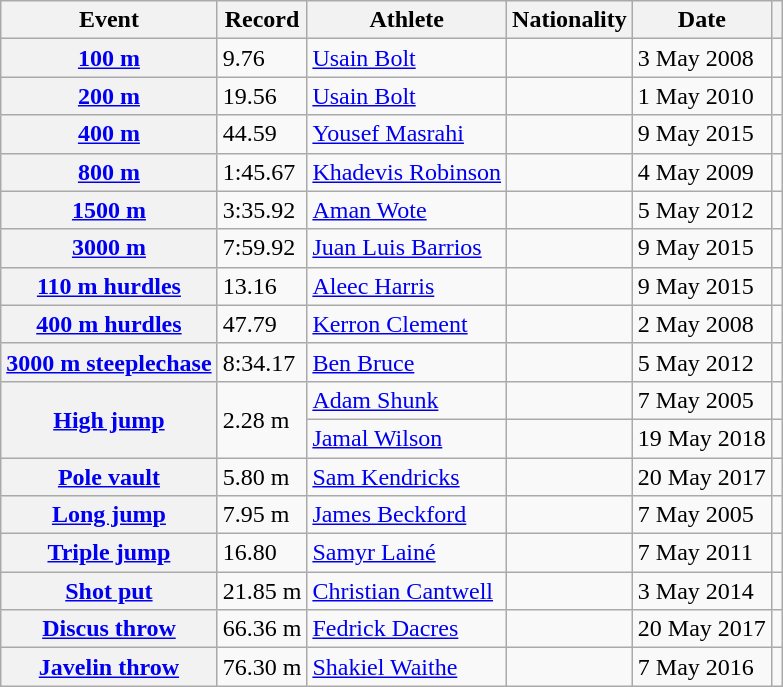<table class="wikitable sticky-header plainrowheaders">
<tr>
<th scope="col">Event</th>
<th scope="col">Record</th>
<th scope="col">Athlete</th>
<th scope="col">Nationality</th>
<th scope="col">Date</th>
<th scope="col"></th>
</tr>
<tr>
<th scope="row"><a href='#'>100 m</a></th>
<td>9.76 </td>
<td><a href='#'>Usain Bolt</a></td>
<td></td>
<td>3 May 2008</td>
<td></td>
</tr>
<tr>
<th scope="row"><a href='#'>200 m</a></th>
<td>19.56 </td>
<td><a href='#'>Usain Bolt</a></td>
<td></td>
<td>1 May 2010</td>
<td></td>
</tr>
<tr>
<th scope="row"><a href='#'>400 m</a></th>
<td>44.59</td>
<td><a href='#'>Yousef Masrahi</a></td>
<td></td>
<td>9 May 2015</td>
<td></td>
</tr>
<tr>
<th scope="row"><a href='#'>800 m</a></th>
<td>1:45.67</td>
<td><a href='#'>Khadevis Robinson</a></td>
<td></td>
<td>4 May 2009</td>
<td></td>
</tr>
<tr>
<th scope="row"><a href='#'>1500 m</a></th>
<td>3:35.92</td>
<td><a href='#'>Aman Wote</a></td>
<td></td>
<td>5 May 2012</td>
<td></td>
</tr>
<tr>
<th scope="row"><a href='#'>3000 m</a></th>
<td>7:59.92</td>
<td><a href='#'>Juan Luis Barrios</a></td>
<td></td>
<td>9 May 2015</td>
<td></td>
</tr>
<tr>
<th scope="row"><a href='#'>110 m hurdles</a></th>
<td>13.16 </td>
<td><a href='#'>Aleec Harris</a></td>
<td></td>
<td>9 May 2015</td>
<td></td>
</tr>
<tr>
<th scope="row"><a href='#'>400 m hurdles</a></th>
<td>47.79</td>
<td><a href='#'>Kerron Clement</a></td>
<td></td>
<td>2 May 2008</td>
<td></td>
</tr>
<tr>
<th scope="row"><a href='#'>3000 m steeplechase</a></th>
<td>8:34.17</td>
<td><a href='#'>Ben Bruce</a></td>
<td></td>
<td>5 May 2012</td>
<td></td>
</tr>
<tr>
<th scope="rowgroup" rowspan="2"><a href='#'>High jump</a></th>
<td rowspan="2">2.28 m</td>
<td><a href='#'>Adam Shunk</a></td>
<td></td>
<td>7 May 2005</td>
<td></td>
</tr>
<tr>
<td><a href='#'>Jamal Wilson</a></td>
<td></td>
<td>19 May 2018</td>
<td></td>
</tr>
<tr>
<th scope="row"><a href='#'>Pole vault</a></th>
<td>5.80 m</td>
<td><a href='#'>Sam Kendricks</a></td>
<td></td>
<td>20 May 2017</td>
<td></td>
</tr>
<tr>
<th scope="row"><a href='#'>Long jump</a></th>
<td>7.95 m </td>
<td><a href='#'>James Beckford</a></td>
<td></td>
<td>7 May 2005</td>
<td></td>
</tr>
<tr>
<th scope="row"><a href='#'>Triple jump</a></th>
<td>16.80 </td>
<td><a href='#'>Samyr Lainé</a></td>
<td></td>
<td>7 May 2011</td>
<td></td>
</tr>
<tr>
<th scope="row"><a href='#'>Shot put</a></th>
<td>21.85 m</td>
<td><a href='#'>Christian Cantwell</a></td>
<td></td>
<td>3 May 2014</td>
<td></td>
</tr>
<tr>
<th scope="row"><a href='#'>Discus throw</a></th>
<td>66.36 m</td>
<td><a href='#'>Fedrick Dacres</a></td>
<td></td>
<td>20 May 2017</td>
<td></td>
</tr>
<tr>
<th scope="row"><a href='#'>Javelin throw</a></th>
<td>76.30 m</td>
<td><a href='#'>Shakiel Waithe</a></td>
<td></td>
<td>7 May 2016</td>
<td></td>
</tr>
</table>
